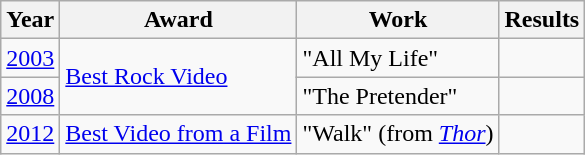<table class="wikitable">
<tr>
<th>Year</th>
<th>Award</th>
<th>Work</th>
<th>Results</th>
</tr>
<tr>
<td><a href='#'>2003</a></td>
<td rowspan="2"><a href='#'>Best Rock Video</a></td>
<td>"All My Life"</td>
<td></td>
</tr>
<tr>
<td><a href='#'>2008</a></td>
<td>"The Pretender"</td>
<td></td>
</tr>
<tr>
<td><a href='#'>2012</a></td>
<td><a href='#'>Best Video from a Film</a></td>
<td>"Walk" (from <em><a href='#'>Thor</a></em>)</td>
<td></td>
</tr>
</table>
